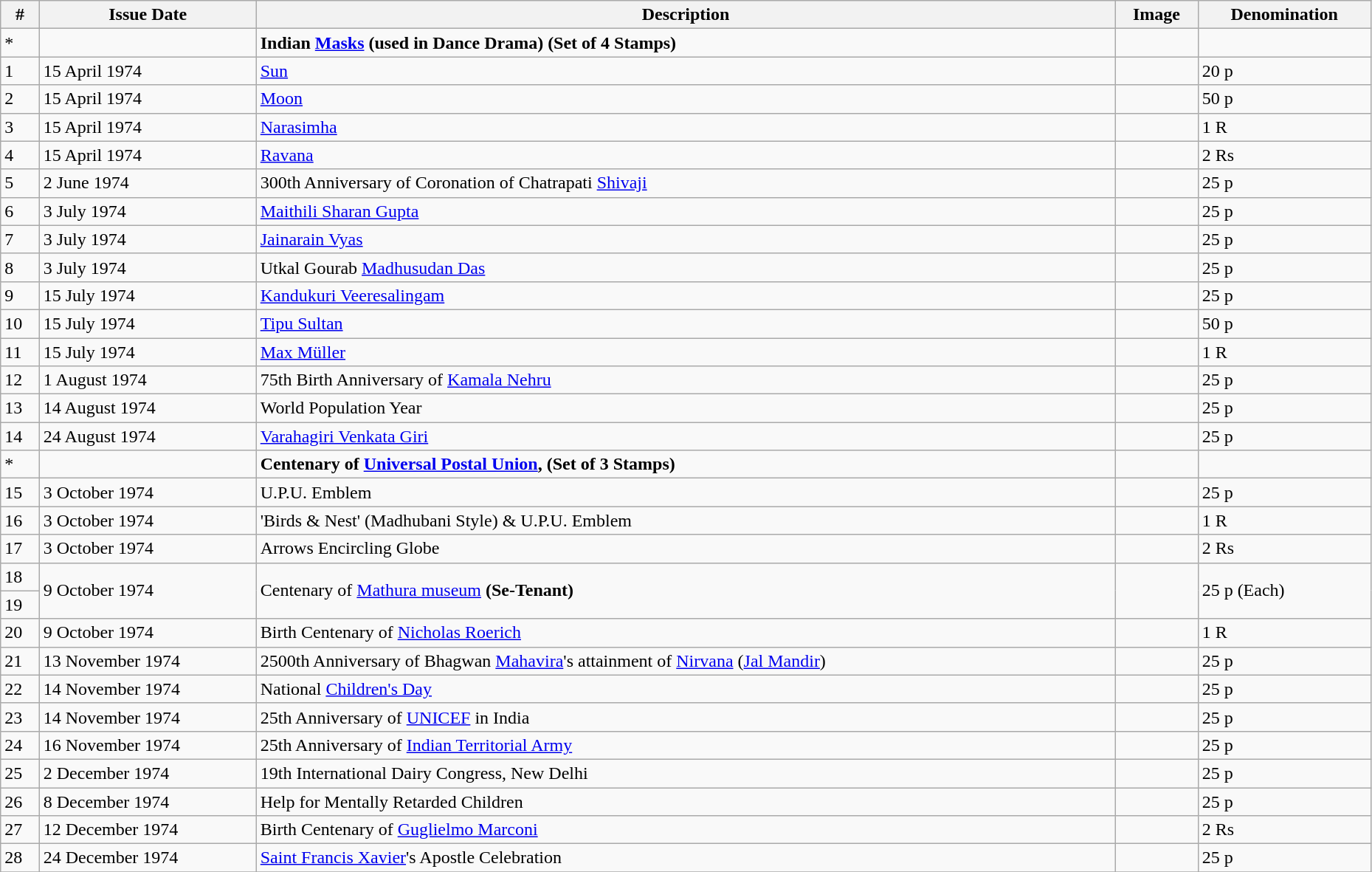<table class = "wikitable"  style = "text-align:justify" width = "98%">
<tr>
<th>#</th>
<th>Issue Date</th>
<th>Description</th>
<th>Image</th>
<th>Denomination</th>
</tr>
<tr>
<td>*</td>
<td></td>
<td><strong>Indian <a href='#'>Masks</a> (used in Dance Drama) (Set of 4 Stamps)</strong></td>
<td></td>
<td></td>
</tr>
<tr>
<td>1</td>
<td>15 April 1974</td>
<td><a href='#'>Sun</a></td>
<td></td>
<td>20 p</td>
</tr>
<tr>
<td>2</td>
<td>15 April 1974</td>
<td><a href='#'>Moon</a></td>
<td></td>
<td>50 p</td>
</tr>
<tr>
<td>3</td>
<td>15 April 1974</td>
<td><a href='#'>Narasimha</a></td>
<td></td>
<td>1 R</td>
</tr>
<tr>
<td>4</td>
<td>15 April 1974</td>
<td><a href='#'>Ravana</a></td>
<td></td>
<td>2 Rs</td>
</tr>
<tr>
<td>5</td>
<td>2 June 1974</td>
<td>300th Anniversary of Coronation of Chatrapati <a href='#'>Shivaji</a></td>
<td></td>
<td>25 p</td>
</tr>
<tr>
<td>6</td>
<td>3 July 1974</td>
<td><a href='#'>Maithili Sharan Gupta</a></td>
<td></td>
<td>25 p</td>
</tr>
<tr>
<td>7</td>
<td>3 July 1974</td>
<td><a href='#'>Jainarain Vyas</a></td>
<td></td>
<td>25 p</td>
</tr>
<tr>
<td>8</td>
<td>3 July 1974</td>
<td>Utkal Gourab <a href='#'>Madhusudan Das</a></td>
<td></td>
<td>25 p</td>
</tr>
<tr>
<td>9</td>
<td>15 July 1974</td>
<td><a href='#'>Kandukuri Veeresalingam</a></td>
<td></td>
<td>25 p</td>
</tr>
<tr>
<td>10</td>
<td>15 July 1974</td>
<td><a href='#'>Tipu Sultan</a></td>
<td></td>
<td>50 p</td>
</tr>
<tr>
<td>11</td>
<td>15 July 1974</td>
<td><a href='#'>Max Müller</a></td>
<td></td>
<td>1 R</td>
</tr>
<tr>
<td>12</td>
<td>1 August 1974</td>
<td>75th Birth Anniversary of <a href='#'>Kamala Nehru</a></td>
<td></td>
<td>25 p</td>
</tr>
<tr>
<td>13</td>
<td>14 August 1974</td>
<td>World Population Year</td>
<td></td>
<td>25 p</td>
</tr>
<tr>
<td>14</td>
<td>24 August 1974</td>
<td><a href='#'>Varahagiri Venkata Giri</a></td>
<td></td>
<td>25 p</td>
</tr>
<tr>
<td>*</td>
<td></td>
<td><strong>Centenary of <a href='#'>Universal Postal Union</a>, (Set of 3 Stamps)</strong></td>
<td></td>
<td></td>
</tr>
<tr>
<td>15</td>
<td>3 October 1974</td>
<td>U.P.U. Emblem</td>
<td></td>
<td>25 p</td>
</tr>
<tr>
<td>16</td>
<td>3 October 1974</td>
<td>'Birds & Nest' (Madhubani Style) & U.P.U. Emblem</td>
<td></td>
<td>1 R</td>
</tr>
<tr>
<td>17</td>
<td>3 October 1974</td>
<td>Arrows Encircling Globe</td>
<td></td>
<td>2 Rs</td>
</tr>
<tr>
<td>18</td>
<td rowspan="2">9 October 1974</td>
<td rowspan="2">Centenary of <a href='#'>Mathura museum</a> <strong>(Se-Tenant)</strong></td>
<td rowspan="2"></td>
<td rowspan="2">25 p (Each)</td>
</tr>
<tr>
<td>19</td>
</tr>
<tr>
<td>20</td>
<td>9 October 1974</td>
<td>Birth Centenary of <a href='#'>Nicholas Roerich</a></td>
<td></td>
<td>1 R</td>
</tr>
<tr>
<td>21</td>
<td>13 November 1974</td>
<td>2500th Anniversary of Bhagwan <a href='#'>Mahavira</a>'s attainment of <a href='#'>Nirvana</a> (<a href='#'>Jal Mandir</a>)</td>
<td></td>
<td>25 p</td>
</tr>
<tr>
<td>22</td>
<td>14 November 1974</td>
<td>National <a href='#'>Children's Day</a></td>
<td></td>
<td>25 p</td>
</tr>
<tr>
<td>23</td>
<td>14 November 1974</td>
<td>25th Anniversary of <a href='#'>UNICEF</a> in India</td>
<td></td>
<td>25 p</td>
</tr>
<tr>
<td>24</td>
<td>16 November 1974</td>
<td>25th Anniversary of <a href='#'>Indian Territorial Army</a></td>
<td></td>
<td>25 p</td>
</tr>
<tr>
<td>25</td>
<td>2 December 1974</td>
<td>19th International Dairy Congress, New Delhi</td>
<td></td>
<td>25 p</td>
</tr>
<tr>
<td>26</td>
<td>8 December 1974</td>
<td>Help for Mentally Retarded Children</td>
<td></td>
<td>25 p</td>
</tr>
<tr>
<td>27</td>
<td>12 December 1974</td>
<td>Birth Centenary of <a href='#'>Guglielmo Marconi</a></td>
<td></td>
<td>2 Rs</td>
</tr>
<tr>
<td>28</td>
<td>24 December 1974</td>
<td><a href='#'>Saint Francis Xavier</a>'s Apostle Celebration</td>
<td></td>
<td>25 p</td>
</tr>
<tr>
</tr>
</table>
